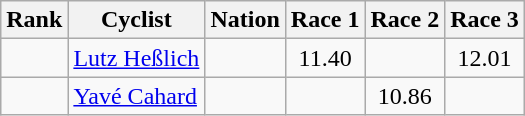<table class="wikitable sortable" style="text-align:center;">
<tr>
<th>Rank</th>
<th>Cyclist</th>
<th>Nation</th>
<th>Race 1</th>
<th>Race 2</th>
<th>Race 3</th>
</tr>
<tr>
<td></td>
<td align=left><a href='#'>Lutz Heßlich</a></td>
<td align=left></td>
<td>11.40</td>
<td></td>
<td>12.01</td>
</tr>
<tr>
<td></td>
<td align=left><a href='#'>Yavé Cahard</a></td>
<td align=left></td>
<td></td>
<td>10.86</td>
<td></td>
</tr>
</table>
